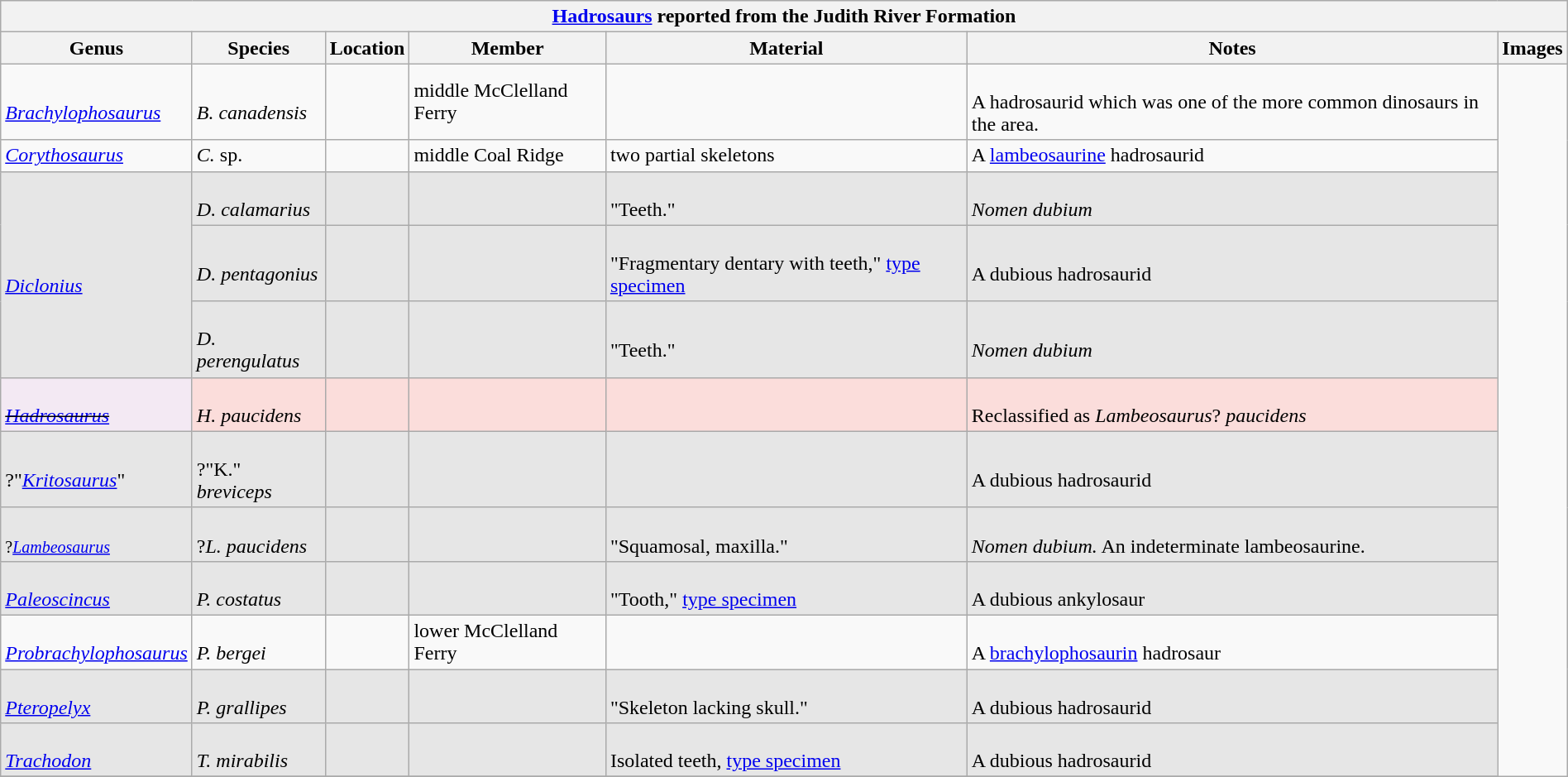<table class="wikitable" align="center" width="100%">
<tr>
<th colspan="8" align="center"><strong><a href='#'>Hadrosaurs</a> reported from the Judith River Formation</strong></th>
</tr>
<tr>
<th>Genus</th>
<th>Species</th>
<th>Location</th>
<th>Member</th>
<th>Material</th>
<th>Notes</th>
<th>Images</th>
</tr>
<tr>
<td><br><em><a href='#'>Brachylophosaurus</a></em></td>
<td><br><em>B. canadensis</em></td>
<td></td>
<td>middle McClelland Ferry</td>
<td></td>
<td><br>A hadrosaurid which was one of the more common dinosaurs in the area.</td>
<td rowspan="103"><br>
</td>
</tr>
<tr>
<td><em><a href='#'>Corythosaurus</a></em></td>
<td><em>C.</em> sp.</td>
<td></td>
<td>middle Coal Ridge</td>
<td>two partial skeletons</td>
<td>A <a href='#'>lambeosaurine</a> hadrosaurid</td>
</tr>
<tr>
<td rowspan="3" style="background:#E6E6E6;"><br><em><a href='#'>Diclonius</a></em></td>
<td style="background:#E6E6E6;"><br><em>D. calamarius</em></td>
<td style="background:#E6E6E6;"></td>
<td style="background:#E6E6E6;"></td>
<td style="background:#E6E6E6;"><br>"Teeth."</td>
<td style="background:#E6E6E6;"><br><em>Nomen dubium</em></td>
</tr>
<tr>
<td style="background:#E6E6E6;"><br><em>D. pentagonius</em></td>
<td style="background:#E6E6E6;"></td>
<td style="background:#E6E6E6;"></td>
<td style="background:#E6E6E6;"><br>"Fragmentary dentary with teeth," <a href='#'>type specimen</a></td>
<td style="background:#E6E6E6;"><br>A dubious hadrosaurid</td>
</tr>
<tr>
<td style="background:#E6E6E6;"><br><em>D. perengulatus</em></td>
<td style="background:#E6E6E6;"></td>
<td style="background:#E6E6E6;"></td>
<td style="background:#E6E6E6;"><br>"Teeth."</td>
<td style="background:#E6E6E6;"><br><em>Nomen dubium</em></td>
</tr>
<tr>
<td style="background:#f3e9f3;"><br><s><em><a href='#'>Hadrosaurus</a></em></s></td>
<td style="background:#fbdddb;"><br><em>H. paucidens</em></td>
<td style="background:#fbdddb;"></td>
<td style="background:#fbdddb;"></td>
<td style="background:#fbdddb;"></td>
<td style="background:#fbdddb;"><br>Reclassified as <em>Lambeosaurus</em>? <em>paucidens</em></td>
</tr>
<tr>
<td style="background:#E6E6E6;"><br>?"<em><a href='#'>Kritosaurus</a></em>"</td>
<td style="background:#E6E6E6;"><br>?"K." <em>breviceps</em></td>
<td style="background:#E6E6E6;"></td>
<td style="background:#E6E6E6;"></td>
<td style="background:#E6E6E6;"></td>
<td style="background:#E6E6E6;"><br>A dubious hadrosaurid</td>
</tr>
<tr>
<td style="background:#E6E6E6;"><br><small>?<em><a href='#'>Lambeosaurus</a></em></small></td>
<td style="background:#E6E6E6;"><br>?<em>L. paucidens</em></td>
<td style="background:#E6E6E6;"></td>
<td style="background:#E6E6E6;"></td>
<td style="background:#E6E6E6;"><br>"Squamosal, maxilla."</td>
<td style="background:#E6E6E6;"><br><em>Nomen</em> <em>dubium.</em> An indeterminate lambeosaurine.</td>
</tr>
<tr>
<td style="background:#E6E6E6;"><br><em><a href='#'>Paleoscincus</a></em></td>
<td style="background:#E6E6E6;"><br><em>P. costatus</em></td>
<td style="background:#E6E6E6;"></td>
<td style="background:#E6E6E6;"></td>
<td style="background:#E6E6E6;"><br>"Tooth," <a href='#'>type specimen</a></td>
<td style="background:#E6E6E6;"><br>A dubious ankylosaur</td>
</tr>
<tr>
<td><br><em><a href='#'>Probrachylophosaurus</a></em></td>
<td><br><em>P. bergei</em></td>
<td></td>
<td>lower McClelland Ferry</td>
<td></td>
<td><br>A <a href='#'>brachylophosaurin</a> hadrosaur</td>
</tr>
<tr>
<td style="background:#E6E6E6;"><br><em><a href='#'>Pteropelyx</a></em></td>
<td style="background:#E6E6E6;"><br><em>P. grallipes</em></td>
<td style="background:#E6E6E6;"></td>
<td style="background:#E6E6E6;"></td>
<td style="background:#E6E6E6;"><br>"Skeleton lacking skull."</td>
<td style="background:#E6E6E6;"><br>A dubious hadrosaurid</td>
</tr>
<tr>
<td style="background:#E6E6E6;"><br><em><a href='#'>Trachodon</a></em></td>
<td style="background:#E6E6E6;"><br><em>T. mirabilis</em></td>
<td style="background:#E6E6E6;"></td>
<td style="background:#E6E6E6;"></td>
<td style="background:#E6E6E6;"><br>Isolated teeth, <a href='#'>type specimen</a></td>
<td style="background:#E6E6E6;"><br>A dubious hadrosaurid</td>
</tr>
<tr>
</tr>
</table>
